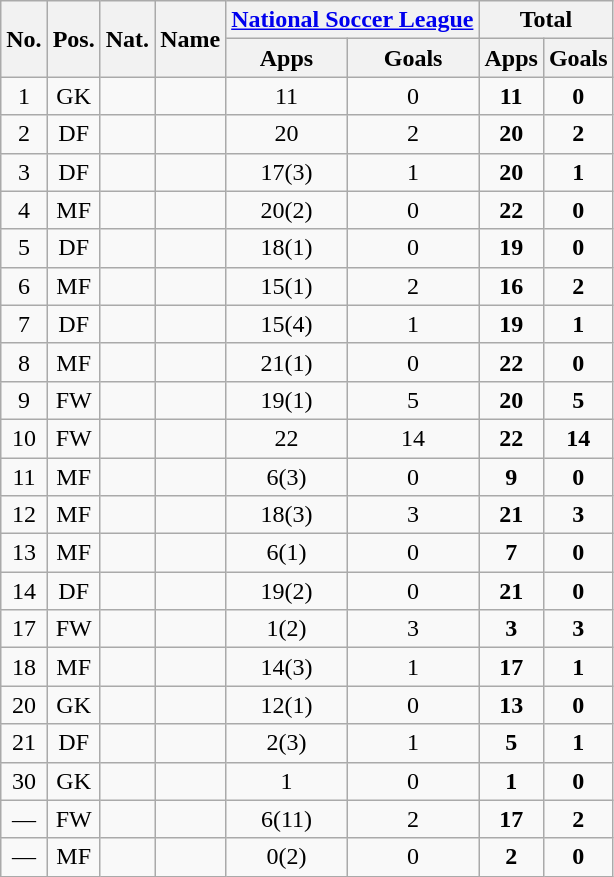<table class="wikitable sortable" style="text-align:center">
<tr>
<th rowspan="2">No.</th>
<th rowspan="2">Pos.</th>
<th rowspan="2">Nat.</th>
<th rowspan="2">Name</th>
<th colspan="2"><a href='#'>National Soccer League</a></th>
<th colspan="2">Total</th>
</tr>
<tr>
<th>Apps</th>
<th>Goals</th>
<th>Apps</th>
<th>Goals</th>
</tr>
<tr>
<td>1</td>
<td>GK</td>
<td></td>
<td align=left></td>
<td>11</td>
<td>0</td>
<td><strong>11</strong></td>
<td><strong>0</strong></td>
</tr>
<tr>
<td>2</td>
<td>DF</td>
<td></td>
<td align=left></td>
<td>20</td>
<td>2</td>
<td><strong>20</strong></td>
<td><strong>2</strong></td>
</tr>
<tr>
<td>3</td>
<td>DF</td>
<td></td>
<td align=left></td>
<td>17(3)</td>
<td>1</td>
<td><strong>20</strong></td>
<td><strong>1</strong></td>
</tr>
<tr>
<td>4</td>
<td>MF</td>
<td></td>
<td align=left></td>
<td>20(2)</td>
<td>0</td>
<td><strong>22</strong></td>
<td><strong>0</strong></td>
</tr>
<tr>
<td>5</td>
<td>DF</td>
<td></td>
<td align=left></td>
<td>18(1)</td>
<td>0</td>
<td><strong>19</strong></td>
<td><strong>0</strong></td>
</tr>
<tr>
<td>6</td>
<td>MF</td>
<td></td>
<td align=left></td>
<td>15(1)</td>
<td>2</td>
<td><strong>16</strong></td>
<td><strong>2</strong></td>
</tr>
<tr>
<td>7</td>
<td>DF</td>
<td></td>
<td align=left></td>
<td>15(4)</td>
<td>1</td>
<td><strong>19</strong></td>
<td><strong>1</strong></td>
</tr>
<tr>
<td>8</td>
<td>MF</td>
<td></td>
<td align=left></td>
<td>21(1)</td>
<td>0</td>
<td><strong>22</strong></td>
<td><strong>0</strong></td>
</tr>
<tr>
<td>9</td>
<td>FW</td>
<td></td>
<td align=left></td>
<td>19(1)</td>
<td>5</td>
<td><strong>20</strong></td>
<td><strong>5</strong></td>
</tr>
<tr>
<td>10</td>
<td>FW</td>
<td></td>
<td align=left></td>
<td>22</td>
<td>14</td>
<td><strong>22</strong></td>
<td><strong>14</strong></td>
</tr>
<tr>
<td>11</td>
<td>MF</td>
<td></td>
<td align=left></td>
<td>6(3)</td>
<td>0</td>
<td><strong>9</strong></td>
<td><strong>0</strong></td>
</tr>
<tr>
<td>12</td>
<td>MF</td>
<td></td>
<td align=left></td>
<td>18(3)</td>
<td>3</td>
<td><strong>21</strong></td>
<td><strong>3</strong></td>
</tr>
<tr>
<td>13</td>
<td>MF</td>
<td></td>
<td align=left></td>
<td>6(1)</td>
<td>0</td>
<td><strong>7</strong></td>
<td><strong>0</strong></td>
</tr>
<tr>
<td>14</td>
<td>DF</td>
<td></td>
<td align=left></td>
<td>19(2)</td>
<td>0</td>
<td><strong>21</strong></td>
<td><strong>0</strong></td>
</tr>
<tr>
<td>17</td>
<td>FW</td>
<td></td>
<td align=left></td>
<td>1(2)</td>
<td>3</td>
<td><strong>3</strong></td>
<td><strong>3</strong></td>
</tr>
<tr>
<td>18</td>
<td>MF</td>
<td></td>
<td align=left></td>
<td>14(3)</td>
<td>1</td>
<td><strong>17</strong></td>
<td><strong>1</strong></td>
</tr>
<tr>
<td>20</td>
<td>GK</td>
<td></td>
<td align=left></td>
<td>12(1)</td>
<td>0</td>
<td><strong>13</strong></td>
<td><strong>0</strong></td>
</tr>
<tr>
<td>21</td>
<td>DF</td>
<td></td>
<td align=left></td>
<td>2(3)</td>
<td>1</td>
<td><strong>5</strong></td>
<td><strong>1</strong></td>
</tr>
<tr>
<td>30</td>
<td>GK</td>
<td></td>
<td align=left></td>
<td>1</td>
<td>0</td>
<td><strong>1</strong></td>
<td><strong>0</strong></td>
</tr>
<tr>
<td>—</td>
<td>FW</td>
<td></td>
<td align=left></td>
<td>6(11)</td>
<td>2</td>
<td><strong>17</strong></td>
<td><strong>2</strong></td>
</tr>
<tr>
<td>—</td>
<td>MF</td>
<td></td>
<td align=left></td>
<td>0(2)</td>
<td>0</td>
<td><strong>2</strong></td>
<td><strong>0</strong></td>
</tr>
</table>
